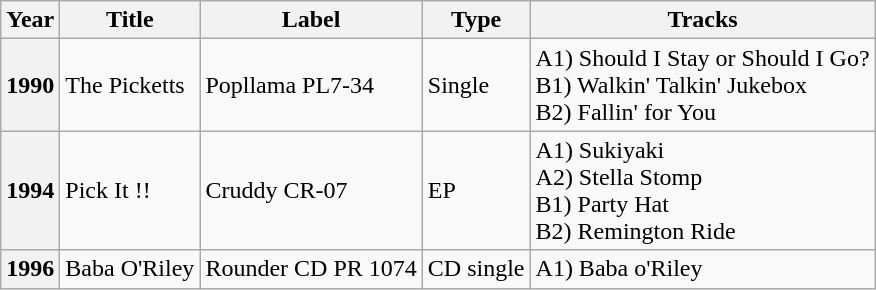<table class="wikitable sortable">
<tr>
<th scope="col">Year</th>
<th scope="col">Title</th>
<th scope="col">Label</th>
<th scope="col">Type</th>
<th scope="col">Tracks</th>
</tr>
<tr>
<th scope="row">1990</th>
<td>The Picketts</td>
<td>Popllama PL7-34</td>
<td>Single</td>
<td>A1) Should I Stay or Should I Go? <br>B1) Walkin' Talkin' Jukebox <br>B2) Fallin' for You</td>
</tr>
<tr>
<th scope="row">1994</th>
<td>Pick It !!</td>
<td>Cruddy CR-07</td>
<td>EP</td>
<td>A1) Sukiyaki <br>A2) Stella Stomp <br>B1) Party Hat <br>B2) Remington Ride</td>
</tr>
<tr>
<th scope="row">1996</th>
<td>Baba O'Riley</td>
<td>Rounder CD PR 1074</td>
<td>CD single</td>
<td>A1) Baba o'Riley</td>
</tr>
</table>
